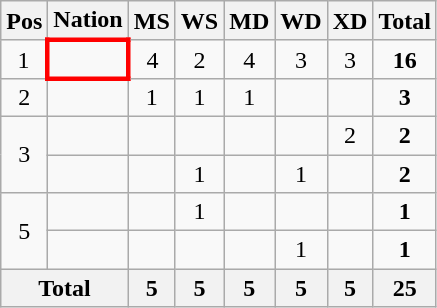<table class="wikitable" style="text-align:center">
<tr>
<th>Pos</th>
<th>Nation</th>
<th>MS</th>
<th>WS</th>
<th>MD</th>
<th>WD</th>
<th>XD</th>
<th>Total</th>
</tr>
<tr>
<td>1</td>
<td align="left" style="border: 3px solid red"></td>
<td>4</td>
<td>2</td>
<td>4</td>
<td>3</td>
<td>3</td>
<td><strong>16</strong></td>
</tr>
<tr>
<td>2</td>
<td align="left"></td>
<td>1</td>
<td>1</td>
<td>1</td>
<td></td>
<td></td>
<td><strong>3</strong></td>
</tr>
<tr>
<td rowspan="2">3</td>
<td align="left"></td>
<td></td>
<td></td>
<td></td>
<td></td>
<td>2</td>
<td><strong>2</strong></td>
</tr>
<tr>
<td align="left"></td>
<td></td>
<td>1</td>
<td></td>
<td>1</td>
<td></td>
<td><strong>2</strong></td>
</tr>
<tr>
<td rowspan="2">5</td>
<td align="left"></td>
<td></td>
<td>1</td>
<td></td>
<td></td>
<td></td>
<td><strong>1</strong></td>
</tr>
<tr>
<td align="left"></td>
<td></td>
<td></td>
<td></td>
<td>1</td>
<td></td>
<td><strong>1</strong></td>
</tr>
<tr>
<th colspan="2">Total</th>
<th>5</th>
<th>5</th>
<th>5</th>
<th>5</th>
<th>5</th>
<th>25</th>
</tr>
</table>
